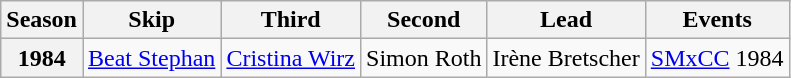<table class="wikitable">
<tr>
<th scope="col">Season</th>
<th scope="col">Skip</th>
<th scope="col">Third</th>
<th scope="col">Second</th>
<th scope="col">Lead</th>
<th scope="col">Events</th>
</tr>
<tr>
<th scope="row">1984</th>
<td><a href='#'>Beat Stephan</a></td>
<td><a href='#'>Cristina Wirz</a></td>
<td>Simon Roth</td>
<td>Irène Bretscher</td>
<td><a href='#'>SMxCC</a> 1984 </td>
</tr>
</table>
